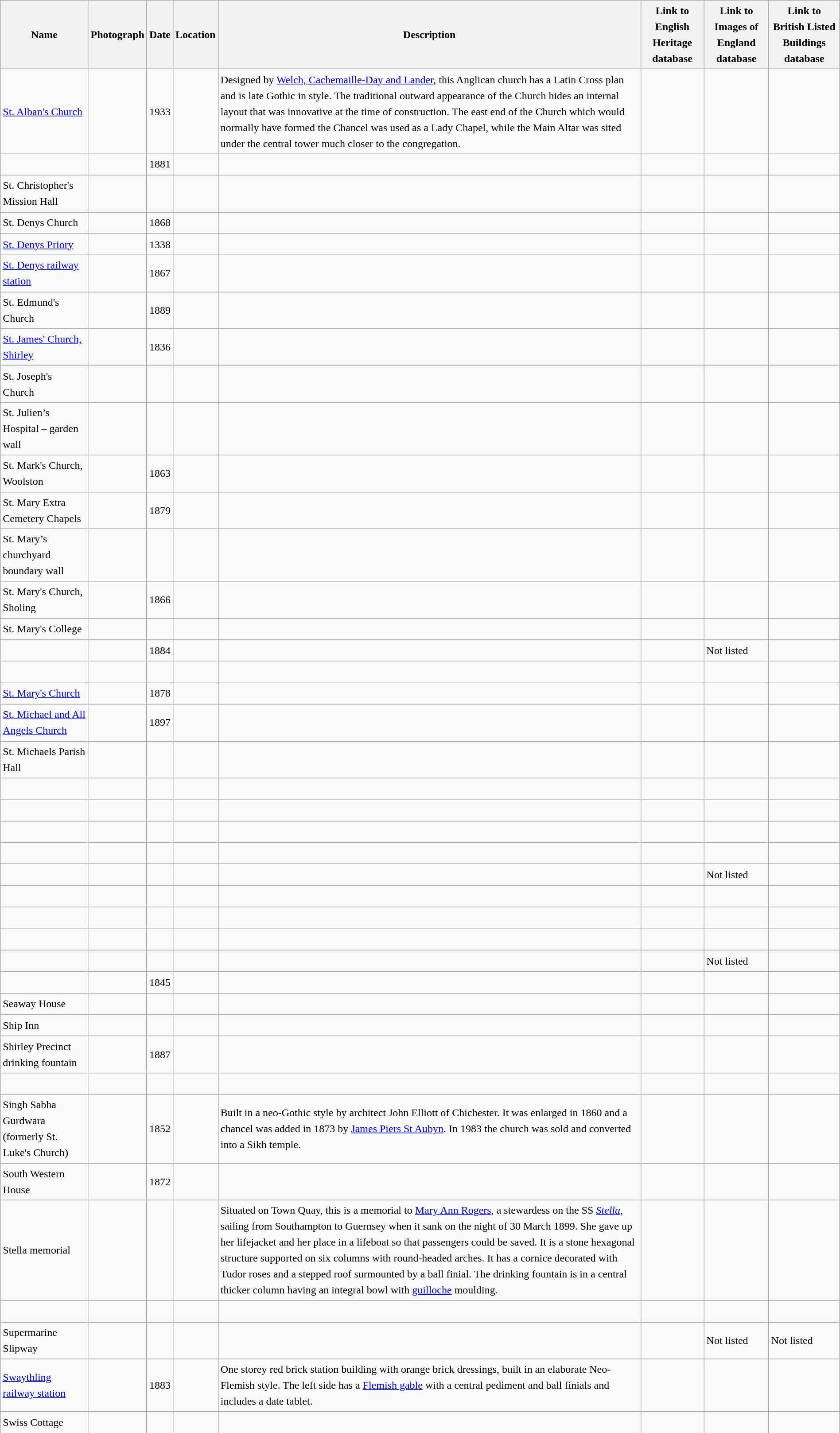<table class="wikitable  sortable"  style="width:100%;border:0px;text-align:left;line-height:150%;">
<tr>
<th>Name</th>
<th class="unsortable">Photograph</th>
<th>Date</th>
<th class="unsortable">Location</th>
<th class="unsortable">Description</th>
<th class="unsortable">Link to English Heritage database</th>
<th class="unsortable">Link to Images of England database</th>
<th class="unsortable">Link to British Listed Buildings database</th>
</tr>
<tr>
<td><a href='#'>St. Alban's Church</a></td>
<td></td>
<td>1933</td>
<td><small><br></small></td>
<td>Designed by <a href='#'>Welch, Cachemaille-Day and Lander</a>, this Anglican church has a Latin Cross plan and is late Gothic in style. The traditional outward appearance of the Church hides an internal layout that was innovative at the time of construction. The east end of the Church which would normally have formed the Chancel was used as a Lady Chapel, while the Main Altar was sited under the central tower much closer to the congregation.</td>
<td></td>
<td></td>
<td></td>
</tr>
<tr>
<td></td>
<td></td>
<td>1881</td>
<td><small><br></small></td>
<td></td>
<td></td>
<td></td>
<td></td>
</tr>
<tr>
<td>St. Christopher's Mission Hall</td>
<td></td>
<td></td>
<td><small><br></small></td>
<td></td>
<td></td>
<td></td>
<td></td>
</tr>
<tr>
<td>St. Denys Church</td>
<td></td>
<td>1868</td>
<td><small><br></small></td>
<td></td>
<td></td>
<td></td>
<td></td>
</tr>
<tr>
<td><a href='#'>St. Denys Priory</a></td>
<td></td>
<td>1338</td>
<td><small><br></small></td>
<td></td>
<td></td>
<td></td>
<td></td>
</tr>
<tr>
<td><a href='#'>St. Denys railway station</a></td>
<td></td>
<td>1867</td>
<td><small><br></small></td>
<td></td>
<td></td>
<td></td>
<td></td>
</tr>
<tr>
<td>St. Edmund's Church</td>
<td></td>
<td>1889</td>
<td><small><br></small></td>
<td></td>
<td></td>
<td></td>
<td></td>
</tr>
<tr>
<td><a href='#'>St. James' Church, Shirley</a></td>
<td></td>
<td>1836</td>
<td><small><br></small></td>
<td></td>
<td></td>
<td></td>
<td></td>
</tr>
<tr>
<td>St. Joseph's Church</td>
<td></td>
<td></td>
<td><small><br></small></td>
<td></td>
<td></td>
<td></td>
<td></td>
</tr>
<tr>
<td>St. Julien’s Hospital – garden wall</td>
<td></td>
<td></td>
<td><small><br></small></td>
<td></td>
<td></td>
<td></td>
<td></td>
</tr>
<tr>
<td>St. Mark's Church, Woolston</td>
<td></td>
<td>1863</td>
<td><small><br></small></td>
<td></td>
<td></td>
<td></td>
<td></td>
</tr>
<tr>
<td>St. Mary Extra Cemetery Chapels</td>
<td></td>
<td>1879</td>
<td><small><br></small></td>
<td></td>
<td></td>
<td></td>
<td></td>
</tr>
<tr>
<td>St. Mary’s churchyard boundary wall</td>
<td></td>
<td></td>
<td><small><br></small></td>
<td></td>
<td></td>
<td></td>
<td></td>
</tr>
<tr>
<td>St. Mary's Church, Sholing</td>
<td></td>
<td>1866</td>
<td><small><br></small></td>
<td></td>
<td></td>
<td></td>
<td></td>
</tr>
<tr>
<td>St. Mary's College</td>
<td></td>
<td></td>
<td><small><br></small></td>
<td></td>
<td></td>
<td></td>
<td></td>
</tr>
<tr>
<td></td>
<td></td>
<td>1884</td>
<td><small><br></small></td>
<td></td>
<td></td>
<td>Not listed</td>
<td></td>
</tr>
<tr>
<td></td>
<td></td>
<td></td>
<td><small><br></small></td>
<td></td>
<td></td>
<td></td>
<td></td>
</tr>
<tr>
<td><a href='#'>St. Mary's Church</a></td>
<td></td>
<td>1878</td>
<td><small><br></small></td>
<td></td>
<td></td>
<td></td>
<td></td>
</tr>
<tr>
<td><a href='#'>St. Michael and All Angels Church</a></td>
<td></td>
<td>1897</td>
<td><small><br></small></td>
<td></td>
<td></td>
<td></td>
<td></td>
</tr>
<tr>
<td>St. Michaels Parish Hall</td>
<td></td>
<td></td>
<td><small><br></small></td>
<td></td>
<td></td>
<td></td>
<td></td>
</tr>
<tr>
<td></td>
<td></td>
<td></td>
<td><small><br></small></td>
<td></td>
<td></td>
<td></td>
<td></td>
</tr>
<tr>
<td></td>
<td></td>
<td></td>
<td><small><br></small></td>
<td></td>
<td></td>
<td></td>
<td></td>
</tr>
<tr>
<td></td>
<td></td>
<td></td>
<td><small><br></small></td>
<td></td>
<td></td>
<td></td>
<td></td>
</tr>
<tr>
<td></td>
<td></td>
<td></td>
<td><small><br></small></td>
<td></td>
<td></td>
<td></td>
<td></td>
</tr>
<tr>
<td></td>
<td></td>
<td></td>
<td><small><br></small></td>
<td></td>
<td></td>
<td>Not listed</td>
<td></td>
</tr>
<tr>
<td></td>
<td></td>
<td></td>
<td><small><br></small></td>
<td></td>
<td></td>
<td></td>
<td></td>
</tr>
<tr>
<td></td>
<td></td>
<td></td>
<td><small><br></small></td>
<td></td>
<td></td>
<td></td>
<td></td>
</tr>
<tr>
<td></td>
<td></td>
<td></td>
<td><small><br></small></td>
<td></td>
<td></td>
<td></td>
<td></td>
</tr>
<tr>
<td></td>
<td></td>
<td></td>
<td><small><br></small></td>
<td></td>
<td></td>
<td>Not listed</td>
<td></td>
</tr>
<tr>
<td></td>
<td></td>
<td>1845</td>
<td><small><br></small></td>
<td></td>
<td></td>
<td></td>
<td></td>
</tr>
<tr>
<td>Seaway House</td>
<td></td>
<td></td>
<td><small><br></small></td>
<td></td>
<td></td>
<td></td>
<td></td>
</tr>
<tr>
<td>Ship Inn</td>
<td></td>
<td></td>
<td><small><br></small></td>
<td></td>
<td></td>
<td></td>
<td></td>
</tr>
<tr>
<td>Shirley Precinct drinking fountain</td>
<td></td>
<td>1887</td>
<td><small><br></small></td>
<td></td>
<td></td>
<td></td>
<td></td>
</tr>
<tr>
<td></td>
<td></td>
<td></td>
<td><small><br></small></td>
<td></td>
<td></td>
<td></td>
<td></td>
</tr>
<tr>
<td>Singh Sabha Gurdwara (formerly St. Luke's Church)</td>
<td></td>
<td>1852</td>
<td><small><br></small></td>
<td>Built in a neo-Gothic style by architect John Elliott of Chichester. It was enlarged in 1860 and a chancel was added in 1873 by <a href='#'>James Piers St Aubyn</a>. In 1983 the church was sold and converted into a Sikh temple.</td>
<td></td>
<td></td>
<td></td>
</tr>
<tr>
<td>South Western House</td>
<td></td>
<td>1872</td>
<td><small><br></small></td>
<td></td>
<td></td>
<td></td>
<td></td>
</tr>
<tr>
<td>Stella memorial</td>
<td></td>
<td></td>
<td><small><br></small></td>
<td>Situated on Town Quay, this is a memorial to <a href='#'>Mary Ann Rogers</a>, a stewardess on the SS <em><a href='#'>Stella</a></em>, sailing from Southampton to Guernsey when it sank on the night of 30 March 1899. She gave up her lifejacket and her place in a lifeboat so that passengers could be saved. It is a stone hexagonal structure supported on six columns with round-headed arches. It has a cornice decorated with Tudor roses and a stepped roof surmounted by a ball finial. The drinking fountain is in a central thicker column having an integral bowl with <a href='#'>guilloche</a> moulding.</td>
<td></td>
<td></td>
<td></td>
</tr>
<tr>
<td></td>
<td></td>
<td></td>
<td><small><br></small></td>
<td></td>
<td></td>
<td></td>
<td></td>
</tr>
<tr>
<td>Supermarine Slipway</td>
<td></td>
<td></td>
<td><small><br></small></td>
<td></td>
<td></td>
<td>Not listed</td>
<td>Not listed</td>
</tr>
<tr>
<td><a href='#'>Swaythling railway station</a></td>
<td></td>
<td>1883</td>
<td><small><br></small></td>
<td>One storey red brick station building with orange brick dressings, built in an elaborate Neo-Flemish style. The left side has a <a href='#'>Flemish gable</a> with a central pediment and ball finials and includes a date tablet.</td>
<td></td>
<td></td>
<td></td>
</tr>
<tr>
<td>Swiss Cottage</td>
<td></td>
<td></td>
<td><small><br></small></td>
<td></td>
<td></td>
<td></td>
<td></td>
</tr>
<tr>
</tr>
</table>
